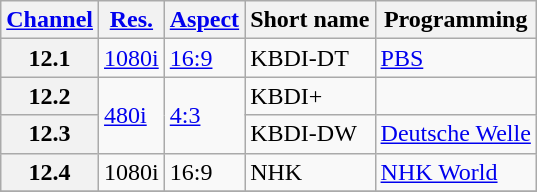<table class="wikitable">
<tr>
<th scope = "col"><a href='#'>Channel</a></th>
<th scope = "col"><a href='#'>Res.</a></th>
<th scope = "col"><a href='#'>Aspect</a></th>
<th scope = "col">Short name</th>
<th scope = "col">Programming</th>
</tr>
<tr>
<th scope = "row">12.1</th>
<td><a href='#'>1080i</a></td>
<td><a href='#'>16:9</a></td>
<td>KBDI-DT</td>
<td><a href='#'>PBS</a></td>
</tr>
<tr>
<th scope = "row">12.2</th>
<td rowspan="2"><a href='#'>480i</a></td>
<td rowspan="2"><a href='#'>4:3</a></td>
<td>KBDI+</td>
<td></td>
</tr>
<tr>
<th scope = "row">12.3</th>
<td>KBDI-DW</td>
<td><a href='#'>Deutsche Welle</a></td>
</tr>
<tr>
<th scope = "row">12.4</th>
<td>1080i</td>
<td>16:9</td>
<td>NHK</td>
<td><a href='#'>NHK World</a></td>
</tr>
<tr>
</tr>
</table>
